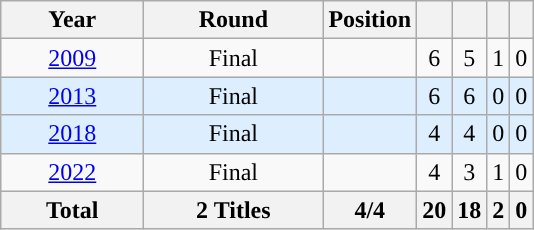<table class="wikitable" style="text-align: center;">
<tr>
<th style="width:5.5em;">Year</th>
<th style="width:7em;">Round</th>
<th>Position</th>
<th></th>
<th></th>
<th></th>
<th></th>
</tr>
<tr>
<td> <a href='#'>2009</a></td>
<td>Final</td>
<td></td>
<td>6</td>
<td>5</td>
<td>1</td>
<td>0</td>
</tr>
<tr bgcolor=#ddeeff>
<td> <a href='#'>2013</a></td>
<td>Final</td>
<td></td>
<td>6</td>
<td>6</td>
<td>0</td>
<td>0</td>
</tr>
<tr bgcolor=#ddeeff>
<td> <a href='#'>2018</a></td>
<td>Final</td>
<td></td>
<td>4</td>
<td>4</td>
<td>0</td>
<td>0</td>
</tr>
<tr>
<td> <a href='#'>2022</a></td>
<td>Final</td>
<td></td>
<td>4</td>
<td>3</td>
<td>1</td>
<td>0</td>
</tr>
<tr>
<th>Total</th>
<th>2 Titles</th>
<th>4/4</th>
<th>20</th>
<th>18</th>
<th>2</th>
<th>0</th>
</tr>
</table>
